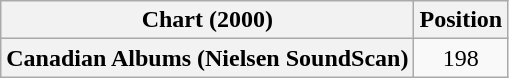<table class="wikitable plainrowheaders" style="text-align:center">
<tr>
<th scope="col">Chart (2000)</th>
<th scope="col">Position</th>
</tr>
<tr>
<th scope="row">Canadian Albums (Nielsen SoundScan)</th>
<td>198</td>
</tr>
</table>
